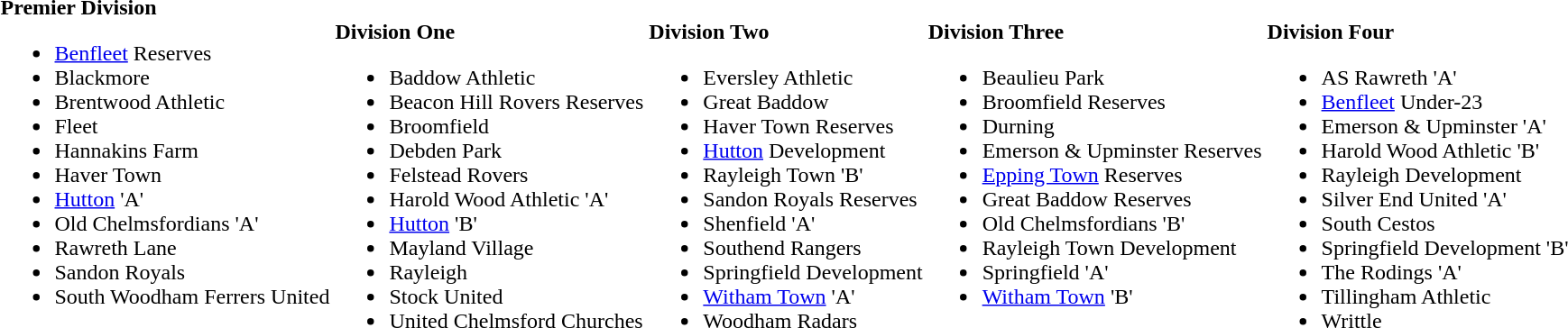<table>
<tr>
<td valign=top><strong>Premier Division</strong><br><ul><li><a href='#'>Benfleet</a> Reserves</li><li>Blackmore</li><li>Brentwood Athletic</li><li>Fleet</li><li>Hannakins Farm</li><li>Haver Town</li><li><a href='#'>Hutton</a> 'A'</li><li>Old Chelmsfordians 'A'</li><li>Rawreth Lane</li><li>Sandon Royals</li><li>South Woodham Ferrers United</li></ul></td>
<td valign=top><br><strong>Division One</strong><ul><li>Baddow Athletic</li><li>Beacon Hill Rovers Reserves</li><li>Broomfield</li><li>Debden Park</li><li>Felstead Rovers</li><li>Harold Wood Athletic 'A'</li><li><a href='#'>Hutton</a> 'B'</li><li>Mayland Village</li><li>Rayleigh</li><li>Stock United</li><li>United Chelmsford Churches</li></ul></td>
<td valign=top><br><strong>Division Two</strong><ul><li>Eversley Athletic</li><li>Great Baddow</li><li>Haver Town Reserves</li><li><a href='#'>Hutton</a> Development</li><li>Rayleigh Town 'B'</li><li>Sandon Royals Reserves</li><li>Shenfield 'A'</li><li>Southend Rangers</li><li>Springfield Development</li><li><a href='#'>Witham Town</a> 'A'</li><li>Woodham Radars</li></ul></td>
<td valign=top><br><strong>Division Three</strong><ul><li>Beaulieu Park</li><li>Broomfield Reserves</li><li>Durning</li><li>Emerson & Upminster Reserves</li><li><a href='#'>Epping Town</a> Reserves</li><li>Great Baddow Reserves</li><li>Old Chelmsfordians 'B'</li><li>Rayleigh Town Development</li><li>Springfield 'A'</li><li><a href='#'>Witham Town</a> 'B'</li></ul></td>
<td valign=top><br><strong>Division Four</strong><ul><li>AS Rawreth 'A'</li><li><a href='#'>Benfleet</a> Under-23</li><li>Emerson & Upminster 'A'</li><li>Harold Wood Athletic 'B'</li><li>Rayleigh Development</li><li>Silver End United 'A'</li><li>South Cestos</li><li>Springfield Development 'B'</li><li>The Rodings 'A'</li><li>Tillingham Athletic</li><li>Writtle</li></ul></td>
</tr>
</table>
